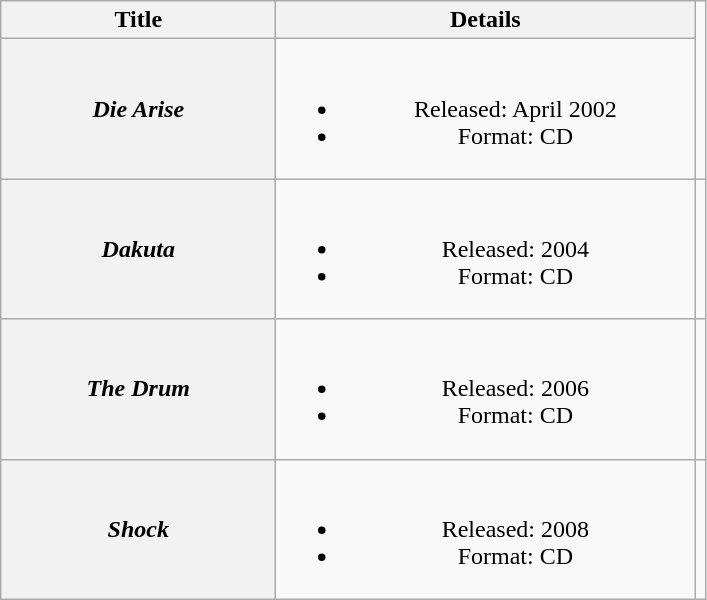<table class="wikitable plainrowheaders" style="text-align:center;" border="1">
<tr>
<th scope="col" style="width:11em;">Title</th>
<th scope="col" style="width:17em;">Details</th>
</tr>
<tr>
<th scope="row"><em>Die Arise</em></th>
<td><br><ul><li>Released: April 2002</li><li>Format: CD</li></ul></td>
</tr>
<tr>
<th scope="row"><em>Dakuta</em></th>
<td><br><ul><li>Released: 2004</li><li>Format: CD</li></ul></td>
<td></td>
</tr>
<tr>
<th scope="row"><em>The Drum</em></th>
<td><br><ul><li>Released: 2006</li><li>Format: CD</li></ul></td>
<td></td>
</tr>
<tr>
<th scope="row"><em>Shock</em></th>
<td><br><ul><li>Released: 2008</li><li>Format: CD</li></ul></td>
</tr>
</table>
